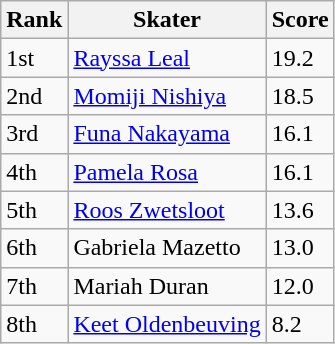<table class="wikitable">
<tr>
<th>Rank</th>
<th>Skater</th>
<th>Score</th>
</tr>
<tr>
<td>1st</td>
<td><a href='#'>Rayssa Leal</a></td>
<td>19.2</td>
</tr>
<tr>
<td>2nd</td>
<td><a href='#'>Momiji Nishiya</a></td>
<td>18.5</td>
</tr>
<tr>
<td>3rd</td>
<td><a href='#'>Funa Nakayama</a></td>
<td>16.1</td>
</tr>
<tr>
<td>4th</td>
<td><a href='#'>Pamela Rosa</a></td>
<td>16.1</td>
</tr>
<tr>
<td>5th</td>
<td><a href='#'>Roos Zwetsloot</a></td>
<td>13.6</td>
</tr>
<tr>
<td>6th</td>
<td>Gabriela Mazetto</td>
<td>13.0</td>
</tr>
<tr>
<td>7th</td>
<td>Mariah Duran</td>
<td>12.0</td>
</tr>
<tr>
<td>8th</td>
<td><a href='#'>Keet Oldenbeuving</a></td>
<td>8.2</td>
</tr>
</table>
